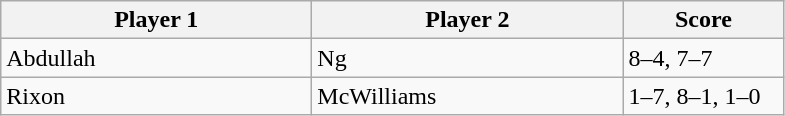<table class="wikitable" style="font-size: 100%">
<tr>
<th width=200>Player 1</th>
<th width=200>Player 2</th>
<th width=100>Score</th>
</tr>
<tr>
<td>Abdullah</td>
<td>Ng</td>
<td>8–4, 7–7</td>
</tr>
<tr>
<td>Rixon</td>
<td>McWilliams</td>
<td>1–7, 8–1, 1–0</td>
</tr>
</table>
